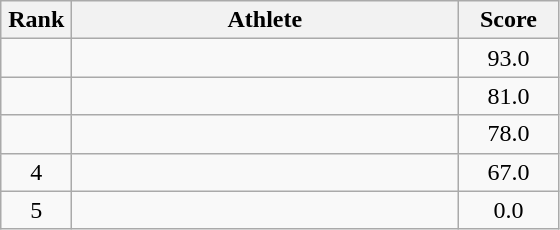<table class=wikitable style="text-align:center">
<tr>
<th width=40>Rank</th>
<th width=250>Athlete</th>
<th width=60>Score</th>
</tr>
<tr>
<td></td>
<td align=left></td>
<td>93.0</td>
</tr>
<tr>
<td></td>
<td align=left></td>
<td>81.0</td>
</tr>
<tr>
<td></td>
<td align=left></td>
<td>78.0</td>
</tr>
<tr>
<td>4</td>
<td align=left></td>
<td>67.0</td>
</tr>
<tr>
<td>5</td>
<td align=left></td>
<td>0.0</td>
</tr>
</table>
